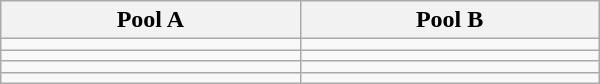<table class="wikitable" width=400>
<tr>
<th width=50%>Pool A</th>
<th width=50%>Pool B</th>
</tr>
<tr>
<td></td>
<td></td>
</tr>
<tr>
<td></td>
<td></td>
</tr>
<tr>
<td></td>
<td></td>
</tr>
<tr>
<td></td>
<td></td>
</tr>
</table>
